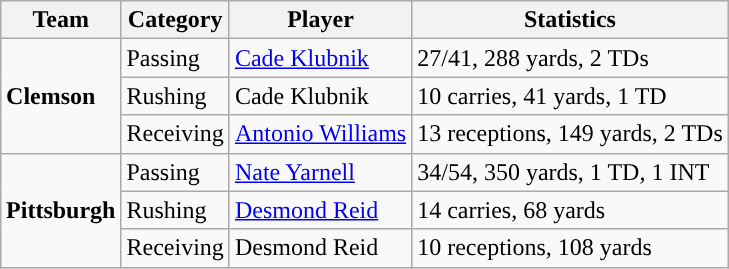<table class="wikitable" style="float: right;">
<tr>
<th>Team</th>
<th>Category</th>
<th>Player</th>
<th>Statistics</th>
</tr>
<tr>
<td rowspan=3><strong>Clemson</strong></td>
<td>Passing</td>
<td><a href='#'>Cade Klubnik</a></td>
<td>27/41, 288 yards, 2 TDs</td>
</tr>
<tr>
<td>Rushing</td>
<td>Cade Klubnik</td>
<td>10 carries, 41 yards, 1 TD</td>
</tr>
<tr>
<td>Receiving</td>
<td><a href='#'>Antonio Williams</a></td>
<td>13 receptions, 149 yards, 2 TDs</td>
</tr>
<tr>
<td rowspan=3><strong>Pittsburgh</strong></td>
<td>Passing</td>
<td><a href='#'>Nate Yarnell</a></td>
<td>34/54, 350 yards, 1 TD, 1 INT</td>
</tr>
<tr>
<td>Rushing</td>
<td><a href='#'>Desmond Reid</a></td>
<td>14 carries, 68 yards</td>
</tr>
<tr>
<td>Receiving</td>
<td>Desmond Reid</td>
<td>10 receptions, 108 yards</td>
</tr>
</table>
